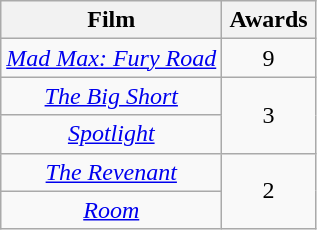<table class="wikitable" rowspan="2" style="text-align:center;" background: #f6e39c;>
<tr>
<th scope="col" style="text-align:center;">Film</th>
<th scope="col" style="width:55px;">Awards</th>
</tr>
<tr>
<td><em><a href='#'>Mad Max: Fury Road</a></em></td>
<td style="text-align:center">9</td>
</tr>
<tr>
<td><em><a href='#'>The Big Short</a></em></td>
<td rowspan=2 style="text-align:center">3</td>
</tr>
<tr>
<td><em><a href='#'>Spotlight</a></em></td>
</tr>
<tr>
<td><em><a href='#'>The Revenant</a></em></td>
<td rowspan=2 style="text-align:center">2</td>
</tr>
<tr>
<td><em><a href='#'>Room</a></em></td>
</tr>
</table>
